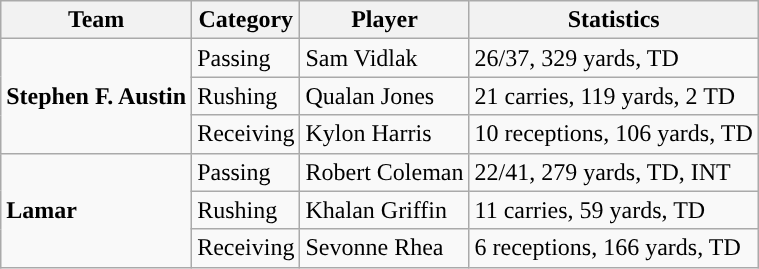<table class="wikitable" style="float: right;">
<tr>
<th>Team</th>
<th>Category</th>
<th>Player</th>
<th>Statistics</th>
</tr>
<tr>
<td rowspan=3><strong>Stephen F. Austin</strong></td>
<td>Passing</td>
<td>Sam Vidlak</td>
<td>26/37, 329 yards, TD</td>
</tr>
<tr>
<td>Rushing</td>
<td>Qualan Jones</td>
<td>21 carries, 119 yards, 2 TD</td>
</tr>
<tr>
<td>Receiving</td>
<td>Kylon Harris</td>
<td>10 receptions, 106 yards, TD</td>
</tr>
<tr>
<td rowspan=3><strong>Lamar</strong></td>
<td>Passing</td>
<td>Robert Coleman</td>
<td>22/41, 279 yards, TD, INT</td>
</tr>
<tr>
<td>Rushing</td>
<td>Khalan Griffin</td>
<td>11 carries, 59 yards, TD</td>
</tr>
<tr>
<td>Receiving</td>
<td>Sevonne Rhea</td>
<td>6 receptions, 166 yards, TD</td>
</tr>
</table>
